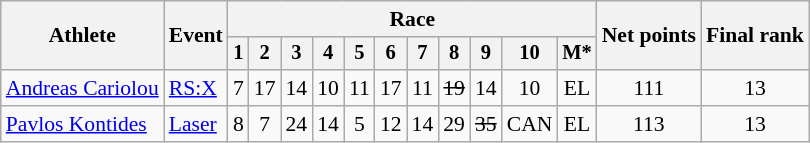<table class="wikitable" style="font-size:90%">
<tr>
<th rowspan=2>Athlete</th>
<th rowspan=2>Event</th>
<th colspan=11>Race</th>
<th rowspan=2>Net points</th>
<th rowspan=2>Final rank</th>
</tr>
<tr style="font-size:95%">
<th>1</th>
<th>2</th>
<th>3</th>
<th>4</th>
<th>5</th>
<th>6</th>
<th>7</th>
<th>8</th>
<th>9</th>
<th>10</th>
<th>M*</th>
</tr>
<tr align=center>
<td align=left><a href='#'>Andreas Cariolou</a></td>
<td align=left><a href='#'>RS:X</a></td>
<td>7</td>
<td>17</td>
<td>14</td>
<td>10</td>
<td>11</td>
<td>17</td>
<td>11</td>
<td><s>19</s></td>
<td>14</td>
<td>10</td>
<td>EL</td>
<td>111</td>
<td>13</td>
</tr>
<tr align=center>
<td align=left><a href='#'>Pavlos Kontides</a></td>
<td align=left><a href='#'>Laser</a></td>
<td>8</td>
<td>7</td>
<td>24</td>
<td>14</td>
<td>5</td>
<td>12</td>
<td>14</td>
<td>29</td>
<td><s>35</s></td>
<td>CAN</td>
<td>EL</td>
<td>113</td>
<td>13</td>
</tr>
</table>
